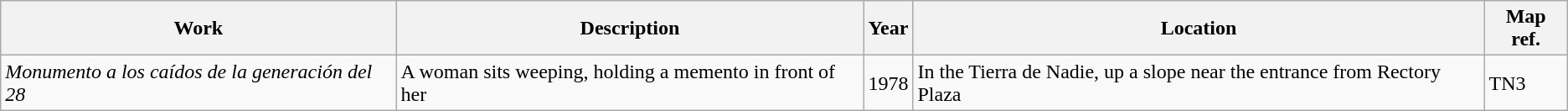<table class="wikitable">
<tr>
<th>Work</th>
<th>Description</th>
<th>Year</th>
<th>Location</th>
<th>Map ref.</th>
</tr>
<tr>
<td><em>Monumento a los caídos de la generación del 28</em></td>
<td>A woman sits weeping, holding a memento in front of her</td>
<td>1978</td>
<td>In the Tierra de Nadie, up a slope near the entrance from Rectory Plaza</td>
<td>TN3</td>
</tr>
</table>
